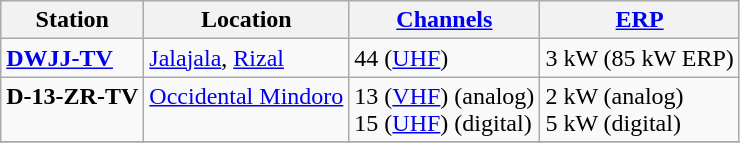<table class="wikitable">
<tr>
<th>Station</th>
<th>Location</th>
<th><a href='#'>Channels</a></th>
<th><a href='#'>ERP</a></th>
</tr>
<tr style="vertical-align: top; text-align: left;">
<td><strong><a href='#'>DWJJ-TV</a></strong></td>
<td><a href='#'>Jalajala</a>, <a href='#'>Rizal</a></td>
<td>44 (<a href='#'>UHF</a>)</td>
<td>3 kW (85 kW ERP)</td>
</tr>
<tr style="vertical-align: top; text-align: left;">
<td><strong>D-13-ZR-TV</strong></td>
<td><a href='#'>Occidental Mindoro</a></td>
<td>13 (<a href='#'>VHF</a>) (analog) <br> 15 (<a href='#'>UHF</a>) (digital)</td>
<td>2 kW (analog) <br> 5 kW (digital)</td>
</tr>
<tr style="vertical-align: top; text-align: left;">
</tr>
</table>
